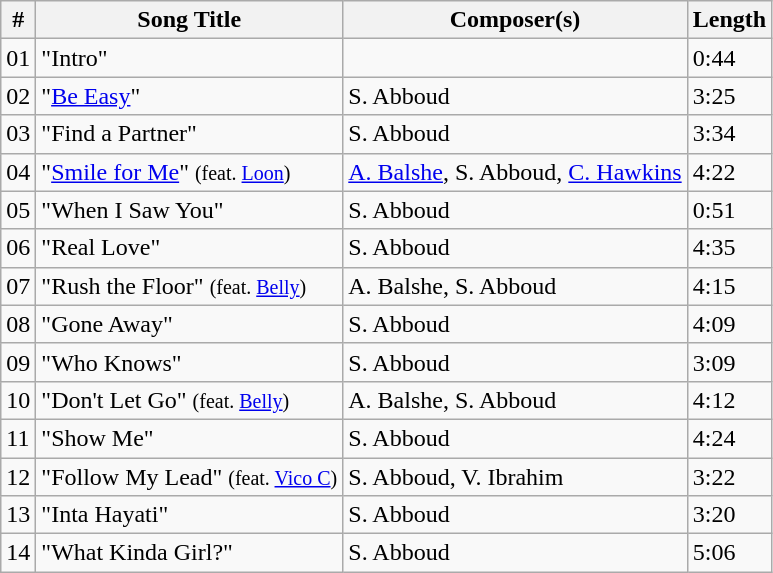<table class="wikitable">
<tr>
<th>#</th>
<th>Song Title</th>
<th>Composer(s)</th>
<th>Length</th>
</tr>
<tr>
<td>01</td>
<td>"Intro"</td>
<td></td>
<td>0:44</td>
</tr>
<tr>
<td>02</td>
<td>"<a href='#'>Be Easy</a>"</td>
<td>S. Abboud</td>
<td>3:25</td>
</tr>
<tr>
<td>03</td>
<td>"Find a Partner"</td>
<td>S. Abboud</td>
<td>3:34</td>
</tr>
<tr>
<td>04</td>
<td>"<a href='#'>Smile for Me</a>" <small>(feat. <a href='#'>Loon</a>)</small></td>
<td><a href='#'>A. Balshe</a>, S. Abboud, <a href='#'>C. Hawkins</a></td>
<td>4:22</td>
</tr>
<tr>
<td>05</td>
<td>"When I Saw You"</td>
<td>S. Abboud</td>
<td>0:51</td>
</tr>
<tr>
<td>06</td>
<td>"Real Love"</td>
<td>S. Abboud</td>
<td>4:35</td>
</tr>
<tr>
<td>07</td>
<td>"Rush the Floor" <small>(feat. <a href='#'>Belly</a>)</small></td>
<td>A. Balshe, S. Abboud</td>
<td>4:15</td>
</tr>
<tr>
<td>08</td>
<td>"Gone Away"</td>
<td>S. Abboud</td>
<td>4:09</td>
</tr>
<tr>
<td>09</td>
<td>"Who Knows"</td>
<td>S. Abboud</td>
<td>3:09</td>
</tr>
<tr>
<td>10</td>
<td>"Don't Let Go" <small>(feat. <a href='#'>Belly</a>)</small></td>
<td>A. Balshe, S. Abboud</td>
<td>4:12</td>
</tr>
<tr>
<td>11</td>
<td>"Show Me"</td>
<td>S. Abboud</td>
<td>4:24</td>
</tr>
<tr>
<td>12</td>
<td>"Follow My Lead" <small>(feat. <a href='#'>Vico C</a>)</small></td>
<td>S. Abboud, V. Ibrahim</td>
<td>3:22</td>
</tr>
<tr>
<td>13</td>
<td>"Inta Hayati"</td>
<td>S. Abboud</td>
<td>3:20</td>
</tr>
<tr>
<td>14</td>
<td>"What Kinda Girl?"</td>
<td>S. Abboud</td>
<td>5:06</td>
</tr>
</table>
